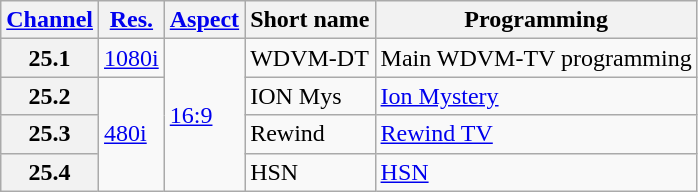<table class="wikitable">
<tr>
<th scope = "col"><a href='#'>Channel</a></th>
<th scope = "col"><a href='#'>Res.</a></th>
<th scope = "col"><a href='#'>Aspect</a></th>
<th scope = "col">Short name</th>
<th scope = "col">Programming</th>
</tr>
<tr>
<th scope = "row">25.1</th>
<td><a href='#'>1080i</a></td>
<td rowspan=4><a href='#'>16:9</a></td>
<td>WDVM-DT</td>
<td>Main WDVM-TV programming</td>
</tr>
<tr>
<th scope = "row">25.2</th>
<td rowspan=3><a href='#'>480i</a></td>
<td>ION Mys</td>
<td><a href='#'>Ion Mystery</a></td>
</tr>
<tr>
<th scope = "row">25.3</th>
<td>Rewind</td>
<td><a href='#'>Rewind TV</a></td>
</tr>
<tr>
<th scope = "row">25.4</th>
<td>HSN</td>
<td><a href='#'>HSN</a></td>
</tr>
</table>
